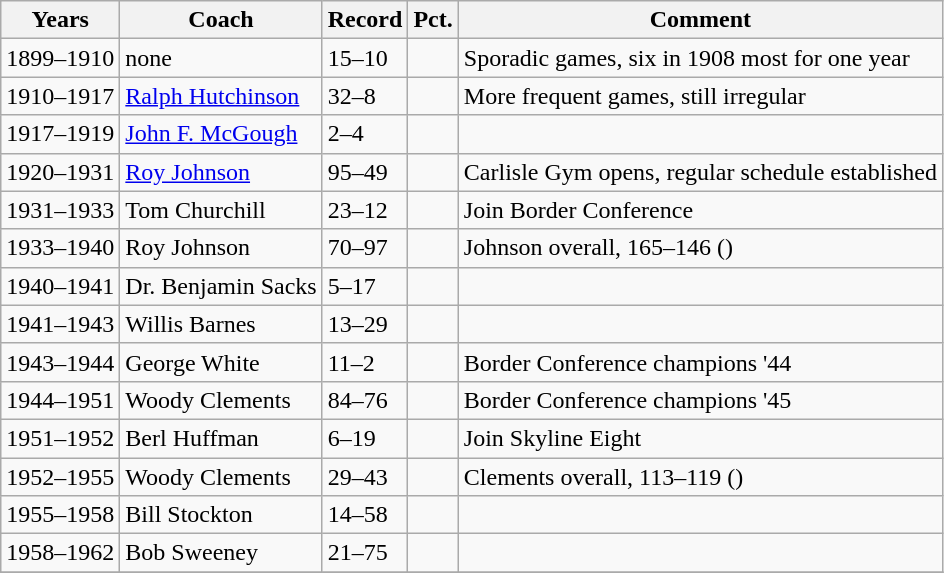<table class="wikitable sortable">
<tr>
<th>Years</th>
<th>Coach</th>
<th>Record</th>
<th>Pct.</th>
<th>Comment</th>
</tr>
<tr>
<td>1899–1910</td>
<td>none</td>
<td>15–10</td>
<td></td>
<td>Sporadic games, six in 1908 most for one year</td>
</tr>
<tr>
<td>1910–1917</td>
<td><a href='#'>Ralph Hutchinson</a></td>
<td>32–8</td>
<td></td>
<td>More frequent games, still irregular</td>
</tr>
<tr>
<td>1917–1919</td>
<td><a href='#'>John F. McGough</a></td>
<td>2–4</td>
<td></td>
<td></td>
</tr>
<tr>
<td>1920–1931</td>
<td><a href='#'>Roy Johnson</a></td>
<td>95–49</td>
<td></td>
<td>Carlisle Gym opens, regular schedule established</td>
</tr>
<tr>
<td>1931–1933</td>
<td>Tom Churchill</td>
<td>23–12</td>
<td></td>
<td>Join Border Conference</td>
</tr>
<tr>
<td>1933–1940</td>
<td>Roy Johnson</td>
<td>70–97</td>
<td></td>
<td>Johnson overall, 165–146 ()</td>
</tr>
<tr>
<td>1940–1941</td>
<td>Dr. Benjamin Sacks</td>
<td>5–17</td>
<td></td>
<td></td>
</tr>
<tr>
<td>1941–1943</td>
<td>Willis Barnes</td>
<td>13–29</td>
<td></td>
<td></td>
</tr>
<tr>
<td>1943–1944</td>
<td>George White</td>
<td>11–2</td>
<td></td>
<td>Border Conference champions '44 </tr></td>
</tr>
<tr>
<td>1944–1951</td>
<td>Woody Clements</td>
<td>84–76</td>
<td></td>
<td>Border Conference champions '45 </tr></td>
</tr>
<tr>
<td>1951–1952</td>
<td>Berl Huffman</td>
<td>6–19</td>
<td></td>
<td>Join Skyline Eight</td>
</tr>
<tr>
<td>1952–1955</td>
<td>Woody Clements</td>
<td>29–43</td>
<td></td>
<td>Clements overall, 113–119 ()</tr></td>
</tr>
<tr>
<td>1955–1958</td>
<td>Bill Stockton</td>
<td>14–58</td>
<td></td>
<td></td>
</tr>
<tr>
<td>1958–1962</td>
<td>Bob Sweeney</td>
<td>21–75</td>
<td></td>
<td></td>
</tr>
<tr>
</tr>
</table>
